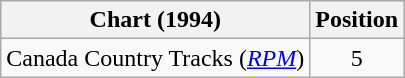<table class="wikitable sortable">
<tr>
<th scope="col">Chart (1994)</th>
<th scope="col">Position</th>
</tr>
<tr>
<td>Canada Country Tracks (<em><a href='#'>RPM</a></em>)</td>
<td align="center">5</td>
</tr>
</table>
